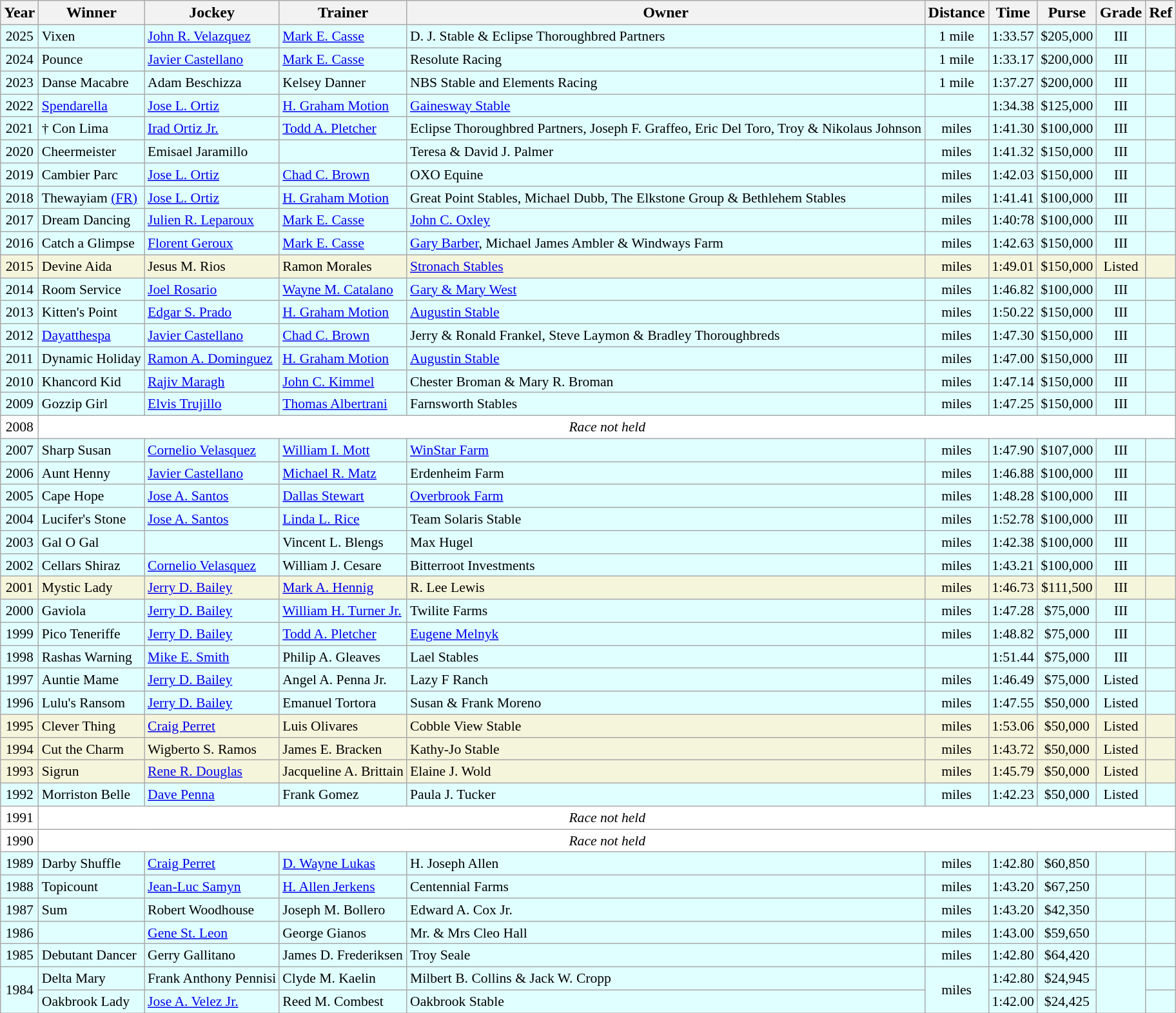<table class="wikitable sortable">
<tr>
<th>Year</th>
<th>Winner</th>
<th>Jockey</th>
<th>Trainer</th>
<th>Owner</th>
<th>Distance</th>
<th>Time</th>
<th>Purse</th>
<th>Grade</th>
<th>Ref</th>
</tr>
<tr style="font-size:90%; background-color:lightcyan">
<td align=center>2025</td>
<td>Vixen</td>
<td><a href='#'>John R. Velazquez</a></td>
<td><a href='#'>Mark E. Casse</a></td>
<td>D. J. Stable & Eclipse Thoroughbred Partners</td>
<td align=center>1 mile</td>
<td align=center>1:33.57</td>
<td align=center>$205,000</td>
<td align=center>III</td>
<td></td>
</tr>
<tr style="font-size:90%; background-color:lightcyan">
<td align=center>2024</td>
<td>Pounce</td>
<td><a href='#'>Javier Castellano</a></td>
<td><a href='#'>Mark E. Casse</a></td>
<td>Resolute Racing</td>
<td align=center>1 mile</td>
<td align=center>1:33.17</td>
<td align=center>$200,000</td>
<td align=center>III</td>
<td></td>
</tr>
<tr style="font-size:90%; background-color:lightcyan">
<td align=center>2023</td>
<td>Danse Macabre</td>
<td>Adam Beschizza</td>
<td>Kelsey Danner</td>
<td>NBS Stable and Elements Racing</td>
<td align=center>1 mile</td>
<td align=center>1:37.27</td>
<td align=center>$200,000</td>
<td align=center>III</td>
<td></td>
</tr>
<tr style="font-size:90%; background-color:lightcyan">
<td align=center>2022</td>
<td><a href='#'>Spendarella</a></td>
<td><a href='#'>Jose L. Ortiz</a></td>
<td><a href='#'>H. Graham Motion</a></td>
<td><a href='#'>Gainesway Stable</a></td>
<td align=center></td>
<td align=center>1:34.38</td>
<td align=center>$125,000</td>
<td align=center>III</td>
<td></td>
</tr>
<tr style="font-size:90%; background-color:lightcyan">
<td align=center>2021</td>
<td>† Con Lima</td>
<td><a href='#'>Irad Ortiz Jr.</a></td>
<td><a href='#'>Todd A. Pletcher</a></td>
<td>Eclipse Thoroughbred Partners, Joseph F. Graffeo, Eric Del Toro, Troy & Nikolaus Johnson</td>
<td align=center> miles</td>
<td align=center>1:41.30</td>
<td align=center>$100,000</td>
<td align=center>III</td>
<td></td>
</tr>
<tr style="font-size:90%; background-color:lightcyan">
<td align=center>2020</td>
<td>Cheermeister</td>
<td>Emisael Jaramillo</td>
<td></td>
<td>Teresa & David J. Palmer</td>
<td align=center> miles</td>
<td align=center>1:41.32</td>
<td align=center>$150,000</td>
<td align=center>III</td>
<td></td>
</tr>
<tr style="font-size:90%; background-color:lightcyan">
<td align=center>2019</td>
<td>Cambier Parc</td>
<td><a href='#'>Jose L. Ortiz</a></td>
<td><a href='#'>Chad C. Brown</a></td>
<td>OXO Equine</td>
<td align=center> miles</td>
<td align=center>1:42.03</td>
<td align=center>$150,000</td>
<td align=center>III</td>
<td></td>
</tr>
<tr style="font-size:90%; background-color:lightcyan">
<td align=center>2018</td>
<td>Thewayiam <a href='#'>(FR)</a></td>
<td><a href='#'>Jose L. Ortiz</a></td>
<td><a href='#'>H. Graham Motion</a></td>
<td>Great Point Stables, Michael Dubb, The Elkstone Group  & Bethlehem Stables</td>
<td align=center> miles</td>
<td align=center>1:41.41</td>
<td align=center>$100,000</td>
<td align=center>III</td>
<td></td>
</tr>
<tr style="font-size:90%; background-color:lightcyan">
<td align=center>2017</td>
<td>Dream Dancing</td>
<td><a href='#'>Julien R. Leparoux</a></td>
<td><a href='#'>Mark E. Casse</a></td>
<td><a href='#'>John C. Oxley</a></td>
<td align=center> miles</td>
<td align=center>1:40:78</td>
<td align=center>$100,000</td>
<td align=center>III</td>
<td></td>
</tr>
<tr style="font-size:90%; background-color:lightcyan">
<td align=center>2016</td>
<td>Catch a Glimpse</td>
<td><a href='#'>Florent Geroux</a></td>
<td><a href='#'>Mark E. Casse</a></td>
<td><a href='#'>Gary Barber</a>, Michael James Ambler & Windways Farm</td>
<td align=center> miles</td>
<td align=center>1:42.63</td>
<td align=center>$150,000</td>
<td align=center>III</td>
<td></td>
</tr>
<tr style="font-size:90%; background-color:beige">
<td align=center>2015</td>
<td>Devine Aida</td>
<td>Jesus M. Rios</td>
<td>Ramon Morales</td>
<td><a href='#'>Stronach Stables</a></td>
<td align=center> miles</td>
<td align=center>1:49.01</td>
<td align=center>$150,000</td>
<td align=center>Listed</td>
<td></td>
</tr>
<tr style="font-size:90%; background-color:lightcyan">
<td align=center>2014</td>
<td>Room Service</td>
<td><a href='#'>Joel Rosario</a></td>
<td><a href='#'>Wayne M. Catalano</a></td>
<td><a href='#'>Gary & Mary West</a></td>
<td align=center> miles</td>
<td align=center>1:46.82</td>
<td align=center>$100,000</td>
<td align=center>III</td>
<td></td>
</tr>
<tr style="font-size:90%; background-color:lightcyan">
<td align=center>2013</td>
<td>Kitten's Point</td>
<td><a href='#'>Edgar S. Prado</a></td>
<td><a href='#'>H. Graham Motion</a></td>
<td><a href='#'>Augustin Stable</a></td>
<td align=center> miles</td>
<td align=center>1:50.22</td>
<td align=center>$150,000</td>
<td align=center>III</td>
<td></td>
</tr>
<tr style="font-size:90%; background-color:lightcyan">
<td align=center>2012</td>
<td><a href='#'>Dayatthespa</a></td>
<td><a href='#'>Javier Castellano</a></td>
<td><a href='#'>Chad C. Brown</a></td>
<td>Jerry & Ronald Frankel, Steve Laymon & Bradley Thoroughbreds</td>
<td align=center> miles</td>
<td align=center>1:47.30</td>
<td align=center>$150,000</td>
<td align=center>III</td>
<td></td>
</tr>
<tr style="font-size:90%; background-color:lightcyan">
<td align=center>2011</td>
<td>Dynamic Holiday</td>
<td><a href='#'>Ramon A. Dominguez</a></td>
<td><a href='#'>H. Graham Motion</a></td>
<td><a href='#'>Augustin Stable</a></td>
<td align=center> miles</td>
<td align=center>1:47.00</td>
<td align=center>$150,000</td>
<td align=center>III</td>
<td></td>
</tr>
<tr style="font-size:90%; background-color:lightcyan">
<td align=center>2010</td>
<td>Khancord Kid</td>
<td><a href='#'>Rajiv Maragh</a></td>
<td><a href='#'>John C. Kimmel</a></td>
<td>Chester Broman & Mary R. Broman</td>
<td align=center> miles</td>
<td align=center>1:47.14</td>
<td align=center>$150,000</td>
<td align=center>III</td>
<td></td>
</tr>
<tr style="font-size:90%; background-color:lightcyan">
<td align=center>2009</td>
<td>Gozzip Girl</td>
<td><a href='#'>Elvis Trujillo</a></td>
<td><a href='#'>Thomas Albertrani</a></td>
<td>Farnsworth Stables</td>
<td align=center> miles</td>
<td align=center>1:47.25</td>
<td align=center>$150,000</td>
<td align=center>III</td>
<td></td>
</tr>
<tr style="font-size:90%; background-color:white">
<td align="center">2008</td>
<td align="center" colspan=9><em>Race not held</em></td>
</tr>
<tr style="font-size:90%; background-color:lightcyan">
<td align=center>2007</td>
<td>Sharp Susan</td>
<td><a href='#'>Cornelio Velasquez</a></td>
<td><a href='#'>William I. Mott</a></td>
<td><a href='#'>WinStar Farm</a></td>
<td align=center> miles</td>
<td align=center>1:47.90</td>
<td align=center>$107,000</td>
<td align=center>III</td>
<td></td>
</tr>
<tr style="font-size:90%; background-color:lightcyan">
<td align=center>2006</td>
<td>Aunt Henny</td>
<td><a href='#'>Javier Castellano</a></td>
<td><a href='#'>Michael R. Matz</a></td>
<td>Erdenheim Farm</td>
<td align=center> miles</td>
<td align=center>1:46.88</td>
<td align=center>$100,000</td>
<td align=center>III</td>
<td></td>
</tr>
<tr style="font-size:90%; background-color:lightcyan">
<td align=center>2005</td>
<td>Cape Hope</td>
<td><a href='#'>Jose A. Santos</a></td>
<td><a href='#'>Dallas Stewart</a></td>
<td><a href='#'>Overbrook Farm</a></td>
<td align=center> miles</td>
<td align=center>1:48.28</td>
<td align=center>$100,000</td>
<td align=center>III</td>
<td></td>
</tr>
<tr style="font-size:90%; background-color:lightcyan">
<td align=center>2004</td>
<td>Lucifer's Stone</td>
<td><a href='#'>Jose A. Santos</a></td>
<td><a href='#'>Linda L. Rice</a></td>
<td>Team Solaris Stable</td>
<td align=center> miles</td>
<td align=center>1:52.78</td>
<td align=center>$100,000</td>
<td align=center>III</td>
<td></td>
</tr>
<tr style="font-size:90%; background-color:lightcyan">
<td align=center>2003</td>
<td>Gal O Gal</td>
<td></td>
<td>Vincent L. Blengs</td>
<td>Max Hugel</td>
<td align=center> miles</td>
<td align=center>1:42.38</td>
<td align=center>$100,000</td>
<td align=center>III</td>
<td></td>
</tr>
<tr style="font-size:90%; background-color:lightcyan">
<td align=center>2002</td>
<td>Cellars Shiraz</td>
<td><a href='#'>Cornelio Velasquez</a></td>
<td>William J. Cesare</td>
<td>Bitterroot Investments</td>
<td align=center> miles</td>
<td align=center>1:43.21</td>
<td align=center>$100,000</td>
<td align=center>III</td>
<td></td>
</tr>
<tr style="font-size:90%; background-color:beige">
<td align=center>2001</td>
<td>Mystic Lady</td>
<td><a href='#'>Jerry D. Bailey</a></td>
<td><a href='#'>Mark A. Hennig</a></td>
<td>R. Lee Lewis</td>
<td align=center> miles</td>
<td align=center>1:46.73</td>
<td align=center>$111,500</td>
<td align=center>III</td>
<td></td>
</tr>
<tr style="font-size:90%; background-color:lightcyan">
<td align=center>2000</td>
<td>Gaviola</td>
<td><a href='#'>Jerry D. Bailey</a></td>
<td><a href='#'>William H. Turner Jr.</a></td>
<td>Twilite Farms</td>
<td align=center> miles</td>
<td align=center>1:47.28</td>
<td align=center>$75,000</td>
<td align=center>III</td>
<td></td>
</tr>
<tr style="font-size:90%; background-color:lightcyan">
<td align=center>1999</td>
<td>Pico Teneriffe</td>
<td><a href='#'>Jerry D. Bailey</a></td>
<td><a href='#'>Todd A. Pletcher</a></td>
<td><a href='#'>Eugene Melnyk</a></td>
<td align=center> miles</td>
<td align=center>1:48.82</td>
<td align=center>$75,000</td>
<td align=center>III</td>
<td></td>
</tr>
<tr style="font-size:90%; background-color:lightcyan">
<td align=center>1998</td>
<td>Rashas Warning</td>
<td><a href='#'>Mike E. Smith</a></td>
<td>Philip A. Gleaves</td>
<td>Lael Stables</td>
<td align=center></td>
<td align=center>1:51.44</td>
<td align=center>$75,000</td>
<td align=center>III</td>
<td></td>
</tr>
<tr style="font-size:90%; background-color:lightcyan">
<td align=center>1997</td>
<td>Auntie Mame</td>
<td><a href='#'>Jerry D. Bailey</a></td>
<td>Angel A. Penna Jr.</td>
<td>Lazy F Ranch</td>
<td align=center> miles</td>
<td align=center>1:46.49</td>
<td align=center>$75,000</td>
<td align=center>Listed</td>
<td></td>
</tr>
<tr style="font-size:90%; background-color:lightcyan">
<td align=center>1996</td>
<td>Lulu's Ransom</td>
<td><a href='#'>Jerry D. Bailey</a></td>
<td>Emanuel Tortora</td>
<td>Susan & Frank Moreno</td>
<td align=center> miles</td>
<td align=center>1:47.55</td>
<td align=center>$50,000</td>
<td align=center>Listed</td>
<td></td>
</tr>
<tr style="font-size:90%; background-color:beige">
<td align=center>1995</td>
<td>Clever Thing</td>
<td><a href='#'>Craig Perret</a></td>
<td>Luis Olivares</td>
<td>Cobble View Stable</td>
<td align=center> miles</td>
<td align=center>1:53.06</td>
<td align=center>$50,000</td>
<td align=center>Listed</td>
<td></td>
</tr>
<tr style="font-size:90%; background-color:beige">
<td align=center>1994</td>
<td>Cut the Charm</td>
<td>Wigberto S. Ramos</td>
<td>James E. Bracken</td>
<td>Kathy-Jo Stable</td>
<td align=center> miles</td>
<td align=center>1:43.72</td>
<td align=center>$50,000</td>
<td align=center>Listed</td>
<td></td>
</tr>
<tr style="font-size:90%; background-color:beige">
<td align=center>1993</td>
<td>Sigrun</td>
<td><a href='#'>Rene R. Douglas</a></td>
<td>Jacqueline A. Brittain</td>
<td>Elaine J. Wold</td>
<td align=center> miles</td>
<td align=center>1:45.79</td>
<td align=center>$50,000</td>
<td align=center>Listed</td>
<td></td>
</tr>
<tr style="font-size:90%; background-color:lightcyan">
<td align=center>1992</td>
<td>Morriston Belle</td>
<td><a href='#'>Dave Penna</a></td>
<td>Frank Gomez</td>
<td>Paula J. Tucker</td>
<td align=center> miles</td>
<td align=center>1:42.23</td>
<td align=center>$50,000</td>
<td align=center>Listed</td>
<td></td>
</tr>
<tr style="font-size:90%; background-color:white">
<td align="center">1991</td>
<td align="center" colspan=9><em>Race not held</em></td>
</tr>
<tr style="font-size:90%; background-color:white">
<td align="center">1990</td>
<td align="center" colspan=9><em>Race not held</em></td>
</tr>
<tr style="font-size:90%; background-color:lightcyan">
<td align=center>1989</td>
<td>Darby Shuffle</td>
<td><a href='#'>Craig Perret</a></td>
<td><a href='#'>D. Wayne Lukas</a></td>
<td>H. Joseph Allen</td>
<td align=center> miles</td>
<td align=center>1:42.80</td>
<td align=center>$60,850</td>
<td align=center></td>
<td></td>
</tr>
<tr style="font-size:90%; background-color:lightcyan">
<td align=center>1988</td>
<td>Topicount</td>
<td><a href='#'>Jean-Luc Samyn</a></td>
<td><a href='#'>H. Allen Jerkens</a></td>
<td>Centennial Farms</td>
<td align=center> miles</td>
<td align=center>1:43.20</td>
<td align=center>$67,250</td>
<td align=center></td>
<td></td>
</tr>
<tr style="font-size:90%; background-color:lightcyan">
<td align=center>1987</td>
<td>Sum</td>
<td>Robert Woodhouse</td>
<td>Joseph M. Bollero</td>
<td>Edward A. Cox Jr.</td>
<td align=center> miles</td>
<td align=center>1:43.20</td>
<td align=center>$42,350</td>
<td align=center></td>
<td></td>
</tr>
<tr style="font-size:90%; background-color:lightcyan">
<td align=center>1986</td>
<td></td>
<td><a href='#'>Gene St. Leon</a></td>
<td>George Gianos</td>
<td>Mr. & Mrs Cleo Hall</td>
<td align=center> miles</td>
<td align=center>1:43.00</td>
<td align=center>$59,650</td>
<td align=center></td>
<td></td>
</tr>
<tr style="font-size:90%; background-color:lightcyan">
<td align=center>1985</td>
<td>Debutant Dancer</td>
<td>Gerry Gallitano</td>
<td>James D. Frederiksen</td>
<td>Troy Seale</td>
<td align=center> miles</td>
<td align=center>1:42.80</td>
<td align=center>$64,420</td>
<td align=center></td>
<td></td>
</tr>
<tr style="font-size:90%; background-color:lightcyan">
<td align=center rowspan=2>1984</td>
<td>Delta Mary</td>
<td>Frank Anthony Pennisi</td>
<td>Clyde M. Kaelin</td>
<td>Milbert B. Collins & Jack W. Cropp</td>
<td align=center rowspan=2> miles</td>
<td align=center>1:42.80</td>
<td align=center>$24,945</td>
<td align=center rowspan=2></td>
<td></td>
</tr>
<tr style="font-size:90%; background-color:lightcyan">
<td>Oakbrook Lady</td>
<td><a href='#'>Jose A. Velez Jr.</a></td>
<td>Reed M. Combest</td>
<td>Oakbrook Stable</td>
<td align=center>1:42.00</td>
<td align=center>$24,425</td>
<td></td>
</tr>
</table>
